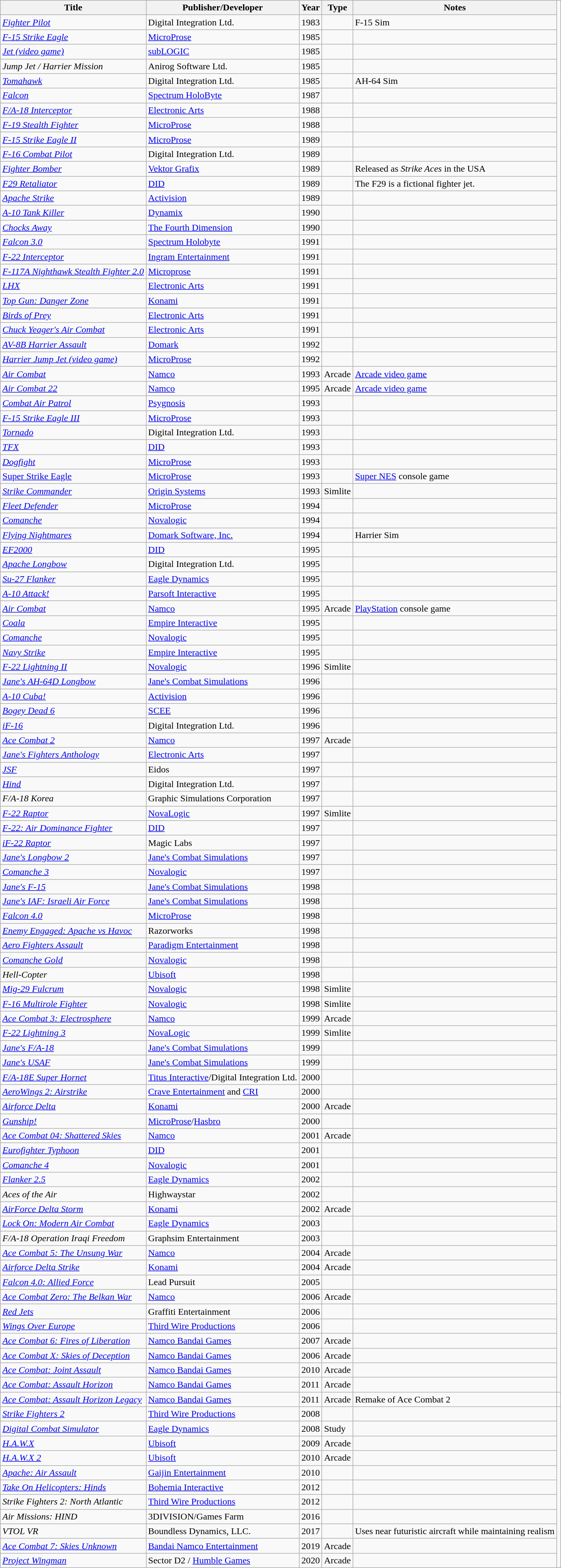<table class="wikitable sortable">
<tr>
<th>Title</th>
<th>Publisher/Developer</th>
<th>Year</th>
<th>Type</th>
<th>Notes</th>
</tr>
<tr>
<td><em><a href='#'>Fighter Pilot</a></em></td>
<td>Digital Integration Ltd.</td>
<td>1983</td>
<td></td>
<td>F-15 Sim</td>
</tr>
<tr>
<td><em><a href='#'>F-15 Strike Eagle</a></em></td>
<td><a href='#'>MicroProse</a></td>
<td>1985</td>
<td></td>
<td></td>
</tr>
<tr>
<td><em><a href='#'>Jet (video game)</a></em></td>
<td><a href='#'>subLOGIC</a></td>
<td>1985</td>
<td></td>
<td></td>
</tr>
<tr>
<td><em>Jump Jet / Harrier Mission</em></td>
<td>Anirog Software Ltd.</td>
<td>1985</td>
<td></td>
<td></td>
</tr>
<tr>
<td><em><a href='#'>Tomahawk</a></em></td>
<td>Digital Integration Ltd.</td>
<td>1985</td>
<td></td>
<td>AH-64 Sim</td>
</tr>
<tr>
<td><em><a href='#'>Falcon</a></em></td>
<td><a href='#'>Spectrum HoloByte</a></td>
<td>1987</td>
<td></td>
<td></td>
</tr>
<tr>
<td><em><a href='#'>F/A-18 Interceptor</a></em></td>
<td><a href='#'>Electronic Arts</a></td>
<td>1988</td>
<td></td>
<td></td>
</tr>
<tr>
<td><em><a href='#'>F-19 Stealth Fighter</a></em></td>
<td><a href='#'>MicroProse</a></td>
<td>1988</td>
<td></td>
<td></td>
</tr>
<tr>
<td><em><a href='#'>F-15 Strike Eagle II</a></em></td>
<td><a href='#'>MicroProse</a></td>
<td>1989</td>
<td></td>
<td></td>
</tr>
<tr>
<td><em><a href='#'>F-16 Combat Pilot</a></em></td>
<td>Digital Integration Ltd.</td>
<td>1989</td>
<td></td>
<td></td>
</tr>
<tr>
<td><em><a href='#'>Fighter Bomber</a></em></td>
<td><a href='#'>Vektor Grafix</a></td>
<td>1989</td>
<td></td>
<td>Released as <em>Strike Aces</em> in the USA</td>
</tr>
<tr>
<td><em><a href='#'>F29 Retaliator</a></em></td>
<td><a href='#'>DID</a></td>
<td>1989</td>
<td></td>
<td>The F29 is a fictional fighter jet.</td>
</tr>
<tr>
<td><em><a href='#'>Apache Strike</a></em></td>
<td><a href='#'>Activision</a></td>
<td>1989</td>
<td></td>
<td></td>
</tr>
<tr>
<td><em><a href='#'>A-10 Tank Killer</a></em></td>
<td><a href='#'>Dynamix</a></td>
<td>1990</td>
<td></td>
<td></td>
</tr>
<tr>
<td><em><a href='#'>Chocks Away</a></em></td>
<td><a href='#'>The Fourth Dimension</a></td>
<td>1990</td>
<td></td>
<td></td>
</tr>
<tr>
<td><em><a href='#'>Falcon 3.0</a></em></td>
<td><a href='#'>Spectrum Holobyte</a></td>
<td>1991</td>
<td></td>
<td></td>
</tr>
<tr>
<td><em><a href='#'>F-22 Interceptor</a></em></td>
<td><a href='#'>Ingram Entertainment</a></td>
<td>1991</td>
<td></td>
<td></td>
</tr>
<tr>
<td><em><a href='#'>F-117A Nighthawk Stealth Fighter 2.0</a></em></td>
<td><a href='#'>Microprose</a></td>
<td>1991</td>
<td></td>
<td></td>
</tr>
<tr>
<td><em><a href='#'>LHX</a></em></td>
<td><a href='#'>Electronic Arts</a></td>
<td>1991</td>
<td></td>
<td></td>
</tr>
<tr>
<td><em><a href='#'>Top Gun: Danger Zone</a></em></td>
<td><a href='#'>Konami</a></td>
<td>1991</td>
<td></td>
<td></td>
</tr>
<tr>
<td><em><a href='#'>Birds of Prey</a></em></td>
<td><a href='#'>Electronic Arts</a></td>
<td>1991</td>
<td></td>
<td></td>
</tr>
<tr>
<td><em><a href='#'>Chuck Yeager's Air Combat</a></em></td>
<td><a href='#'>Electronic Arts</a></td>
<td>1991</td>
<td></td>
<td></td>
</tr>
<tr>
<td><em><a href='#'>AV-8B Harrier Assault</a></em></td>
<td><a href='#'>Domark</a></td>
<td>1992</td>
<td></td>
<td></td>
</tr>
<tr>
<td><em><a href='#'>Harrier Jump Jet (video game)</a></em></td>
<td><a href='#'>MicroProse</a></td>
<td>1992</td>
<td></td>
<td></td>
</tr>
<tr>
<td><em><a href='#'>Air Combat</a></em></td>
<td><a href='#'>Namco</a></td>
<td>1993</td>
<td>Arcade</td>
<td><a href='#'>Arcade video game</a></td>
</tr>
<tr>
<td><em><a href='#'>Air Combat 22</a></em></td>
<td><a href='#'>Namco</a></td>
<td>1995</td>
<td>Arcade</td>
<td><a href='#'>Arcade video game</a></td>
</tr>
<tr>
<td><em><a href='#'>Combat Air Patrol</a></em></td>
<td><a href='#'>Psygnosis</a></td>
<td>1993</td>
<td></td>
<td></td>
</tr>
<tr>
<td><em><a href='#'>F-15 Strike Eagle III</a></em></td>
<td><a href='#'>MicroProse</a></td>
<td>1993</td>
<td></td>
<td></td>
</tr>
<tr>
<td><em><a href='#'>Tornado</a></em></td>
<td>Digital Integration Ltd.</td>
<td>1993</td>
<td></td>
<td></td>
</tr>
<tr>
<td><em><a href='#'>TFX</a></em></td>
<td><a href='#'>DID</a></td>
<td>1993</td>
<td></td>
<td></td>
</tr>
<tr>
<td><em><a href='#'>Dogfight</a></em></td>
<td><a href='#'>MicroProse</a></td>
<td>1993</td>
<td></td>
<td></td>
</tr>
<tr>
<td><a href='#'>Super Strike Eagle</a></td>
<td><a href='#'>MicroProse</a></td>
<td>1993</td>
<td></td>
<td><a href='#'>Super NES</a> console game</td>
</tr>
<tr>
<td><em><a href='#'>Strike Commander</a></em></td>
<td><a href='#'>Origin Systems</a></td>
<td>1993</td>
<td>Simlite</td>
<td></td>
</tr>
<tr>
<td><em><a href='#'>Fleet Defender</a></em></td>
<td><a href='#'>MicroProse</a></td>
<td>1994</td>
<td></td>
<td></td>
</tr>
<tr>
<td><em><a href='#'>Comanche</a></em></td>
<td><a href='#'>Novalogic</a></td>
<td>1994</td>
<td></td>
<td></td>
</tr>
<tr>
<td><em><a href='#'>Flying Nightmares</a></em></td>
<td><a href='#'>Domark Software, Inc.</a></td>
<td>1994</td>
<td></td>
<td>Harrier Sim</td>
</tr>
<tr>
<td><em><a href='#'>EF2000</a></em></td>
<td><a href='#'>DID</a></td>
<td>1995</td>
<td></td>
<td></td>
</tr>
<tr>
<td><em><a href='#'>Apache Longbow</a></em></td>
<td>Digital Integration Ltd.</td>
<td>1995</td>
<td></td>
<td></td>
</tr>
<tr>
<td><em><a href='#'>Su-27 Flanker</a></em></td>
<td><a href='#'>Eagle Dynamics</a></td>
<td>1995</td>
<td></td>
<td></td>
</tr>
<tr>
<td><em><a href='#'>A-10 Attack!</a></em></td>
<td><a href='#'>Parsoft Interactive</a></td>
<td>1995</td>
<td></td>
<td></td>
</tr>
<tr>
<td><em><a href='#'>Air Combat</a></em></td>
<td><a href='#'>Namco</a></td>
<td>1995</td>
<td>Arcade</td>
<td><a href='#'>PlayStation</a> console game</td>
</tr>
<tr>
<td><em><a href='#'>Coala</a></em></td>
<td><a href='#'>Empire Interactive</a></td>
<td>1995</td>
<td></td>
<td></td>
</tr>
<tr>
<td><em><a href='#'>Comanche</a></em></td>
<td><a href='#'>Novalogic</a></td>
<td>1995</td>
<td></td>
<td></td>
</tr>
<tr>
<td><em><a href='#'>Navy Strike</a></em></td>
<td><a href='#'>Empire Interactive</a></td>
<td>1995</td>
<td></td>
<td></td>
</tr>
<tr>
<td><em><a href='#'>F-22 Lightning II</a></em></td>
<td><a href='#'>Novalogic</a></td>
<td>1996</td>
<td>Simlite</td>
<td></td>
</tr>
<tr>
<td><em><a href='#'>Jane's AH-64D Longbow</a></em></td>
<td><a href='#'>Jane's Combat Simulations</a></td>
<td>1996</td>
<td></td>
<td></td>
</tr>
<tr>
<td><em><a href='#'>A-10 Cuba!</a></em></td>
<td><a href='#'>Activision</a></td>
<td>1996</td>
<td></td>
<td></td>
</tr>
<tr>
<td><em><a href='#'>Bogey Dead 6</a></em></td>
<td><a href='#'>SCEE</a></td>
<td>1996</td>
<td></td>
<td></td>
</tr>
<tr>
<td><em><a href='#'>iF-16</a></em></td>
<td>Digital Integration Ltd.</td>
<td>1996</td>
<td></td>
<td></td>
</tr>
<tr>
<td><em><a href='#'>Ace Combat 2</a></em></td>
<td><a href='#'>Namco</a></td>
<td>1997</td>
<td>Arcade</td>
<td></td>
</tr>
<tr>
<td><em><a href='#'>Jane's Fighters Anthology</a></em></td>
<td><a href='#'>Electronic Arts</a></td>
<td>1997</td>
<td></td>
<td></td>
</tr>
<tr>
<td><em><a href='#'>JSF</a></em></td>
<td>Eidos</td>
<td>1997</td>
<td></td>
<td></td>
</tr>
<tr>
<td><em><a href='#'>Hind</a></em></td>
<td>Digital Integration Ltd.</td>
<td>1997</td>
<td></td>
<td></td>
</tr>
<tr>
<td><em>F/A-18 Korea</em></td>
<td>Graphic Simulations Corporation</td>
<td>1997</td>
<td></td>
<td></td>
</tr>
<tr>
<td><em><a href='#'>F-22 Raptor</a></em></td>
<td><a href='#'>NovaLogic</a></td>
<td>1997</td>
<td>Simlite</td>
<td></td>
</tr>
<tr>
<td><em><a href='#'>F-22: Air Dominance Fighter</a></em></td>
<td><a href='#'>DID</a></td>
<td>1997</td>
<td></td>
<td></td>
</tr>
<tr>
<td><em><a href='#'>iF-22 Raptor</a></em></td>
<td>Magic Labs</td>
<td>1997</td>
<td></td>
<td></td>
</tr>
<tr>
<td><em><a href='#'>Jane's Longbow 2</a></em></td>
<td><a href='#'>Jane's Combat Simulations</a></td>
<td>1997</td>
<td></td>
<td></td>
</tr>
<tr>
<td><em><a href='#'>Comanche 3</a></em></td>
<td><a href='#'>Novalogic</a></td>
<td>1997</td>
<td></td>
<td></td>
</tr>
<tr>
<td><em><a href='#'>Jane's F-15</a></em></td>
<td><a href='#'>Jane's Combat Simulations</a></td>
<td>1998</td>
<td></td>
<td></td>
</tr>
<tr>
<td><em><a href='#'>Jane's IAF: Israeli Air Force</a></em></td>
<td><a href='#'>Jane's Combat Simulations</a></td>
<td>1998</td>
<td></td>
<td></td>
</tr>
<tr>
<td><em><a href='#'>Falcon 4.0</a></em></td>
<td><a href='#'>MicroProse</a></td>
<td>1998</td>
<td></td>
<td></td>
</tr>
<tr>
<td><em><a href='#'>Enemy Engaged: Apache vs Havoc</a></em></td>
<td>Razorworks</td>
<td>1998</td>
<td></td>
<td></td>
</tr>
<tr>
<td><em><a href='#'>Aero Fighters Assault</a></em></td>
<td><a href='#'>Paradigm Entertainment</a></td>
<td>1998</td>
<td></td>
<td></td>
</tr>
<tr>
<td><em><a href='#'>Comanche Gold</a></em></td>
<td><a href='#'>Novalogic</a></td>
<td>1998</td>
<td></td>
<td></td>
</tr>
<tr>
<td><em>Hell-Copter</em></td>
<td><a href='#'>Ubisoft</a></td>
<td>1998</td>
<td></td>
<td></td>
</tr>
<tr>
<td><em><a href='#'>Mig-29 Fulcrum</a></em></td>
<td><a href='#'>Novalogic</a></td>
<td>1998</td>
<td>Simlite</td>
<td></td>
</tr>
<tr>
<td><em><a href='#'>F-16 Multirole Fighter</a></em></td>
<td><a href='#'>Novalogic</a></td>
<td>1998</td>
<td>Simlite</td>
<td></td>
</tr>
<tr>
<td><em><a href='#'>Ace Combat 3: Electrosphere</a></em></td>
<td><a href='#'>Namco</a></td>
<td>1999</td>
<td>Arcade</td>
<td></td>
</tr>
<tr>
<td><em><a href='#'>F-22 Lightning 3</a></em></td>
<td><a href='#'>NovaLogic</a></td>
<td>1999</td>
<td>Simlite</td>
<td></td>
</tr>
<tr>
<td><em><a href='#'>Jane's F/A-18</a></em></td>
<td><a href='#'>Jane's Combat Simulations</a></td>
<td>1999</td>
<td></td>
<td></td>
</tr>
<tr>
<td><em><a href='#'>Jane's USAF</a></em></td>
<td><a href='#'>Jane's Combat Simulations</a></td>
<td>1999</td>
<td></td>
<td></td>
</tr>
<tr>
<td><em><a href='#'>F/A-18E Super Hornet</a></em></td>
<td><a href='#'>Titus Interactive</a>/Digital Integration Ltd.</td>
<td>2000</td>
<td></td>
<td></td>
</tr>
<tr>
<td><em><a href='#'>AeroWings 2: Airstrike</a></em></td>
<td><a href='#'>Crave Entertainment</a> and <a href='#'>CRI</a></td>
<td>2000</td>
<td></td>
<td></td>
</tr>
<tr>
<td><em><a href='#'>Airforce Delta</a></em></td>
<td><a href='#'>Konami</a></td>
<td>2000</td>
<td>Arcade</td>
<td></td>
</tr>
<tr>
<td><em><a href='#'>Gunship!</a></em></td>
<td><a href='#'>MicroProse</a>/<a href='#'>Hasbro</a></td>
<td>2000</td>
<td></td>
<td></td>
</tr>
<tr>
<td><em><a href='#'>Ace Combat 04: Shattered Skies</a></em></td>
<td><a href='#'>Namco</a></td>
<td>2001</td>
<td>Arcade</td>
<td></td>
</tr>
<tr>
<td><em><a href='#'>Eurofighter Typhoon</a></em></td>
<td><a href='#'>DID</a></td>
<td>2001</td>
<td></td>
<td></td>
</tr>
<tr>
<td><em><a href='#'>Comanche 4</a></em></td>
<td><a href='#'>Novalogic</a></td>
<td>2001</td>
<td></td>
<td></td>
</tr>
<tr>
<td><em><a href='#'>Flanker 2.5</a></em></td>
<td><a href='#'>Eagle Dynamics</a></td>
<td>2002</td>
<td></td>
<td></td>
</tr>
<tr>
<td><em>Aces of the Air</em></td>
<td>Highwaystar</td>
<td>2002</td>
<td></td>
<td></td>
</tr>
<tr>
<td><em><a href='#'>AirForce Delta Storm</a></em></td>
<td><a href='#'>Konami</a></td>
<td>2002</td>
<td>Arcade</td>
<td></td>
</tr>
<tr>
<td><em><a href='#'>Lock On: Modern Air Combat</a></em></td>
<td><a href='#'>Eagle Dynamics</a></td>
<td>2003</td>
<td></td>
<td></td>
</tr>
<tr>
<td><em>F/A-18 Operation Iraqi Freedom</em></td>
<td>Graphsim Entertainment</td>
<td>2003</td>
<td></td>
<td></td>
</tr>
<tr>
<td><em><a href='#'>Ace Combat 5: The Unsung War</a></em></td>
<td><a href='#'>Namco</a></td>
<td>2004</td>
<td>Arcade</td>
<td></td>
</tr>
<tr>
<td><em><a href='#'>Airforce Delta Strike</a></em></td>
<td><a href='#'>Konami</a></td>
<td>2004</td>
<td>Arcade</td>
<td></td>
</tr>
<tr>
<td><em><a href='#'>Falcon 4.0: Allied Force</a></em></td>
<td>Lead Pursuit</td>
<td>2005</td>
<td></td>
<td></td>
</tr>
<tr>
<td><em><a href='#'>Ace Combat Zero: The Belkan War</a></em></td>
<td><a href='#'>Namco</a></td>
<td>2006</td>
<td>Arcade</td>
<td></td>
</tr>
<tr>
<td><em><a href='#'>Red Jets</a></em></td>
<td>Graffiti Entertainment</td>
<td>2006</td>
<td></td>
<td></td>
</tr>
<tr>
<td><em><a href='#'>Wings Over Europe</a></em></td>
<td><a href='#'>Third Wire Productions</a></td>
<td>2006</td>
<td></td>
<td></td>
</tr>
<tr>
<td><em><a href='#'>Ace Combat 6: Fires of Liberation</a></em></td>
<td><a href='#'>Namco Bandai Games</a></td>
<td>2007</td>
<td>Arcade</td>
<td></td>
</tr>
<tr>
<td><em><a href='#'>Ace Combat X: Skies of Deception</a></em></td>
<td><a href='#'>Namco Bandai Games</a></td>
<td>2006</td>
<td>Arcade</td>
<td></td>
</tr>
<tr>
<td><em><a href='#'>Ace Combat: Joint Assault</a></em></td>
<td><a href='#'>Namco Bandai Games</a></td>
<td>2010</td>
<td>Arcade</td>
<td></td>
</tr>
<tr>
<td><em><a href='#'>Ace Combat: Assault Horizon</a></em></td>
<td><a href='#'>Namco Bandai Games</a></td>
<td>2011</td>
<td>Arcade</td>
<td></td>
</tr>
<tr>
<td><em><a href='#'>Ace Combat: Assault Horizon Legacy</a></em></td>
<td><a href='#'>Namco Bandai Games</a></td>
<td>2011</td>
<td>Arcade</td>
<td>Remake of Ace Combat 2</td>
<td></td>
</tr>
<tr>
<td><em><a href='#'>Strike Fighters 2</a></em></td>
<td><a href='#'>Third Wire Productions</a></td>
<td>2008</td>
<td></td>
<td></td>
</tr>
<tr>
<td><em><a href='#'>Digital Combat Simulator</a></em></td>
<td><a href='#'>Eagle Dynamics</a></td>
<td>2008</td>
<td>Study</td>
<td></td>
</tr>
<tr>
<td><em><a href='#'>H.A.W.X</a></em></td>
<td><a href='#'>Ubisoft</a></td>
<td>2009</td>
<td>Arcade</td>
<td></td>
</tr>
<tr>
<td><em><a href='#'>H.A.W.X 2</a></em></td>
<td><a href='#'>Ubisoft</a></td>
<td>2010</td>
<td>Arcade</td>
<td></td>
</tr>
<tr>
<td><em><a href='#'>Apache: Air Assault</a></em></td>
<td><a href='#'>Gaijin Entertainment</a></td>
<td>2010</td>
<td></td>
<td></td>
</tr>
<tr>
<td><em><a href='#'>Take On Helicopters: Hinds</a></em></td>
<td><a href='#'>Bohemia Interactive</a></td>
<td>2012</td>
<td></td>
<td></td>
</tr>
<tr>
<td><em>Strike Fighters 2: North Atlantic</em></td>
<td><a href='#'>Third Wire Productions</a></td>
<td>2012</td>
<td></td>
<td></td>
</tr>
<tr>
<td><em>Air Missions: HIND</em></td>
<td>3DIVISION/Games Farm</td>
<td>2016</td>
<td></td>
<td></td>
</tr>
<tr>
<td><em>VTOL VR</em></td>
<td>Boundless Dynamics, LLC.</td>
<td>2017</td>
<td></td>
<td>Uses near futuristic aircraft while maintaining realism</td>
</tr>
<tr>
<td><em><a href='#'>Ace Combat 7: Skies Unknown</a></em></td>
<td><a href='#'>Bandai Namco Entertainment</a></td>
<td>2019</td>
<td>Arcade</td>
<td></td>
</tr>
<tr>
<td><em><a href='#'>Project Wingman</a></em></td>
<td>Sector D2 / <a href='#'>Humble Games</a></td>
<td>2020</td>
<td>Arcade</td>
<td></td>
</tr>
</table>
